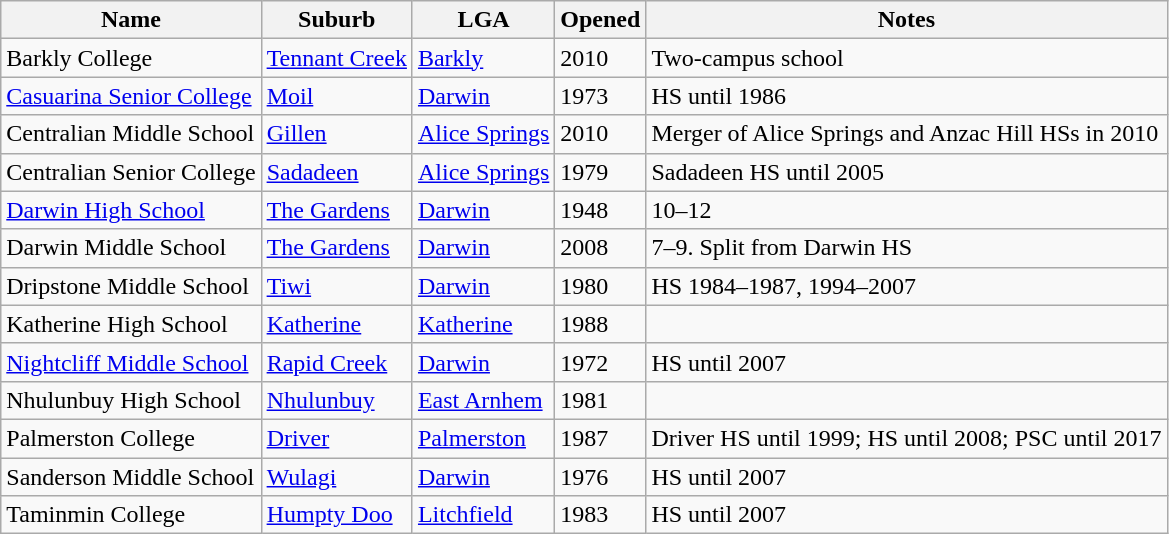<table class="wikitable sortable">
<tr>
<th>Name</th>
<th>Suburb</th>
<th>LGA</th>
<th>Opened</th>
<th>Notes</th>
</tr>
<tr>
<td>Barkly College</td>
<td><a href='#'>Tennant Creek</a></td>
<td><a href='#'>Barkly</a></td>
<td>2010</td>
<td>Two-campus school</td>
</tr>
<tr>
<td><a href='#'>Casuarina Senior College</a></td>
<td><a href='#'>Moil</a></td>
<td><a href='#'>Darwin</a></td>
<td>1973</td>
<td>HS until 1986</td>
</tr>
<tr>
<td>Centralian Middle School</td>
<td><a href='#'>Gillen</a></td>
<td><a href='#'>Alice Springs</a></td>
<td>2010</td>
<td>Merger of Alice Springs and Anzac Hill HSs in 2010</td>
</tr>
<tr>
<td>Centralian Senior College</td>
<td><a href='#'>Sadadeen</a></td>
<td><a href='#'>Alice Springs</a></td>
<td>1979</td>
<td>Sadadeen HS until 2005</td>
</tr>
<tr>
<td><a href='#'>Darwin High School</a></td>
<td><a href='#'>The Gardens</a></td>
<td><a href='#'>Darwin</a></td>
<td>1948</td>
<td>10–12</td>
</tr>
<tr>
<td>Darwin Middle School</td>
<td><a href='#'>The Gardens</a></td>
<td><a href='#'>Darwin</a></td>
<td>2008</td>
<td>7–9. Split from Darwin HS</td>
</tr>
<tr>
<td>Dripstone Middle School</td>
<td><a href='#'>Tiwi</a></td>
<td><a href='#'>Darwin</a></td>
<td>1980</td>
<td>HS 1984–1987, 1994–2007</td>
</tr>
<tr>
<td>Katherine High School</td>
<td><a href='#'>Katherine</a></td>
<td><a href='#'>Katherine</a></td>
<td>1988</td>
<td></td>
</tr>
<tr>
<td><a href='#'>Nightcliff Middle School</a></td>
<td><a href='#'>Rapid Creek</a></td>
<td><a href='#'>Darwin</a></td>
<td>1972</td>
<td>HS until 2007</td>
</tr>
<tr>
<td>Nhulunbuy High School</td>
<td><a href='#'>Nhulunbuy</a></td>
<td><a href='#'>East Arnhem</a></td>
<td>1981</td>
<td></td>
</tr>
<tr>
<td>Palmerston College</td>
<td><a href='#'>Driver</a></td>
<td><a href='#'>Palmerston</a></td>
<td>1987</td>
<td>Driver HS until 1999; HS until 2008; PSC until 2017</td>
</tr>
<tr>
<td>Sanderson Middle School</td>
<td><a href='#'>Wulagi</a></td>
<td><a href='#'>Darwin</a></td>
<td>1976</td>
<td>HS until 2007</td>
</tr>
<tr>
<td>Taminmin College</td>
<td><a href='#'>Humpty Doo</a></td>
<td><a href='#'>Litchfield</a></td>
<td>1983</td>
<td>HS until 2007</td>
</tr>
</table>
